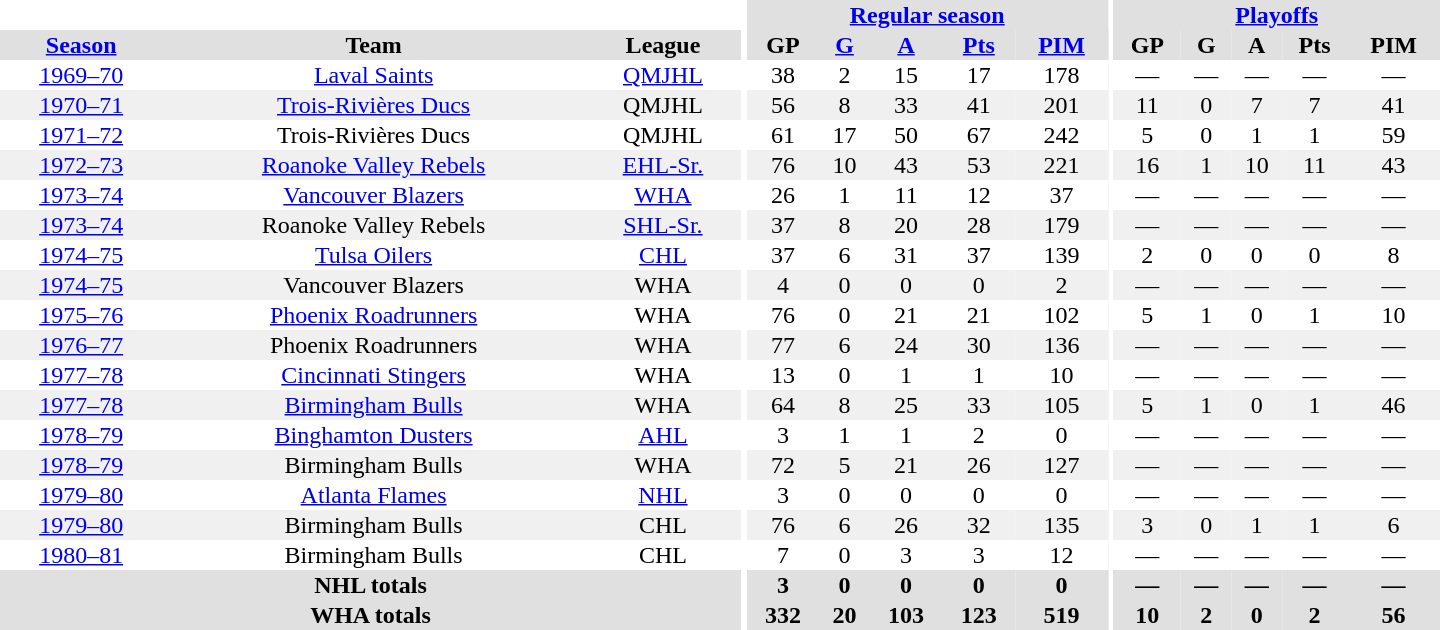<table border="0" cellpadding="1" cellspacing="0" style="text-align:center; width:60em">
<tr bgcolor="#e0e0e0">
<th colspan="3" bgcolor="#ffffff"></th>
<th rowspan="99" bgcolor="#ffffff"></th>
<th colspan="5"><a href='#'>Regular season</a></th>
<th rowspan="99" bgcolor="#ffffff"></th>
<th colspan="5"><a href='#'>Playoffs</a></th>
</tr>
<tr bgcolor="#e0e0e0">
<th><a href='#'>Season</a></th>
<th>Team</th>
<th>League</th>
<th>GP</th>
<th><a href='#'>G</a></th>
<th><a href='#'>A</a></th>
<th><a href='#'>Pts</a></th>
<th><a href='#'>PIM</a></th>
<th>GP</th>
<th>G</th>
<th>A</th>
<th>Pts</th>
<th>PIM</th>
</tr>
<tr>
<td><a href='#'>1969–70</a></td>
<td><a href='#'>Laval Saints</a></td>
<td><a href='#'>QMJHL</a></td>
<td>38</td>
<td>2</td>
<td>15</td>
<td>17</td>
<td>178</td>
<td>—</td>
<td>—</td>
<td>—</td>
<td>—</td>
<td>—</td>
</tr>
<tr bgcolor="#f0f0f0">
<td><a href='#'>1970–71</a></td>
<td><a href='#'>Trois-Rivières Ducs</a></td>
<td>QMJHL</td>
<td>56</td>
<td>8</td>
<td>33</td>
<td>41</td>
<td>201</td>
<td>11</td>
<td>0</td>
<td>7</td>
<td>7</td>
<td>41</td>
</tr>
<tr>
<td><a href='#'>1971–72</a></td>
<td>Trois-Rivières Ducs</td>
<td>QMJHL</td>
<td>61</td>
<td>17</td>
<td>50</td>
<td>67</td>
<td>242</td>
<td>5</td>
<td>0</td>
<td>1</td>
<td>1</td>
<td>59</td>
</tr>
<tr bgcolor="#f0f0f0">
<td><a href='#'>1972–73</a></td>
<td><a href='#'>Roanoke Valley Rebels</a></td>
<td><a href='#'>EHL-Sr.</a></td>
<td>76</td>
<td>10</td>
<td>43</td>
<td>53</td>
<td>221</td>
<td>16</td>
<td>1</td>
<td>10</td>
<td>11</td>
<td>43</td>
</tr>
<tr>
<td><a href='#'>1973–74</a></td>
<td><a href='#'>Vancouver Blazers</a></td>
<td><a href='#'>WHA</a></td>
<td>26</td>
<td>1</td>
<td>11</td>
<td>12</td>
<td>37</td>
<td>—</td>
<td>—</td>
<td>—</td>
<td>—</td>
<td>—</td>
</tr>
<tr bgcolor="#f0f0f0">
<td><a href='#'>1973–74</a></td>
<td>Roanoke Valley Rebels</td>
<td><a href='#'>SHL-Sr.</a></td>
<td>37</td>
<td>8</td>
<td>20</td>
<td>28</td>
<td>179</td>
<td>—</td>
<td>—</td>
<td>—</td>
<td>—</td>
<td>—</td>
</tr>
<tr>
<td><a href='#'>1974–75</a></td>
<td><a href='#'>Tulsa Oilers</a></td>
<td><a href='#'>CHL</a></td>
<td>37</td>
<td>6</td>
<td>31</td>
<td>37</td>
<td>139</td>
<td>2</td>
<td>0</td>
<td>0</td>
<td>0</td>
<td>8</td>
</tr>
<tr bgcolor="#f0f0f0">
<td><a href='#'>1974–75</a></td>
<td>Vancouver Blazers</td>
<td>WHA</td>
<td>4</td>
<td>0</td>
<td>0</td>
<td>0</td>
<td>2</td>
<td>—</td>
<td>—</td>
<td>—</td>
<td>—</td>
<td>—</td>
</tr>
<tr>
<td><a href='#'>1975–76</a></td>
<td><a href='#'>Phoenix Roadrunners</a></td>
<td>WHA</td>
<td>76</td>
<td>0</td>
<td>21</td>
<td>21</td>
<td>102</td>
<td>5</td>
<td>1</td>
<td>0</td>
<td>1</td>
<td>10</td>
</tr>
<tr bgcolor="#f0f0f0">
<td><a href='#'>1976–77</a></td>
<td>Phoenix Roadrunners</td>
<td>WHA</td>
<td>77</td>
<td>6</td>
<td>24</td>
<td>30</td>
<td>136</td>
<td>—</td>
<td>—</td>
<td>—</td>
<td>—</td>
<td>—</td>
</tr>
<tr>
<td><a href='#'>1977–78</a></td>
<td><a href='#'>Cincinnati Stingers</a></td>
<td>WHA</td>
<td>13</td>
<td>0</td>
<td>1</td>
<td>1</td>
<td>10</td>
<td>—</td>
<td>—</td>
<td>—</td>
<td>—</td>
<td>—</td>
</tr>
<tr bgcolor="#f0f0f0">
<td><a href='#'>1977–78</a></td>
<td><a href='#'>Birmingham Bulls</a></td>
<td>WHA</td>
<td>64</td>
<td>8</td>
<td>25</td>
<td>33</td>
<td>105</td>
<td>5</td>
<td>1</td>
<td>0</td>
<td>1</td>
<td>46</td>
</tr>
<tr>
<td><a href='#'>1978–79</a></td>
<td><a href='#'>Binghamton Dusters</a></td>
<td><a href='#'>AHL</a></td>
<td>3</td>
<td>1</td>
<td>1</td>
<td>2</td>
<td>0</td>
<td>—</td>
<td>—</td>
<td>—</td>
<td>—</td>
<td>—</td>
</tr>
<tr bgcolor="#f0f0f0">
<td><a href='#'>1978–79</a></td>
<td>Birmingham Bulls</td>
<td>WHA</td>
<td>72</td>
<td>5</td>
<td>21</td>
<td>26</td>
<td>127</td>
<td>—</td>
<td>—</td>
<td>—</td>
<td>—</td>
<td>—</td>
</tr>
<tr>
<td><a href='#'>1979–80</a></td>
<td><a href='#'>Atlanta Flames</a></td>
<td><a href='#'>NHL</a></td>
<td>3</td>
<td>0</td>
<td>0</td>
<td>0</td>
<td>0</td>
<td>—</td>
<td>—</td>
<td>—</td>
<td>—</td>
<td>—</td>
</tr>
<tr bgcolor="#f0f0f0">
<td><a href='#'>1979–80</a></td>
<td>Birmingham Bulls</td>
<td>CHL</td>
<td>76</td>
<td>6</td>
<td>26</td>
<td>32</td>
<td>135</td>
<td>3</td>
<td>0</td>
<td>1</td>
<td>1</td>
<td>6</td>
</tr>
<tr>
<td><a href='#'>1980–81</a></td>
<td>Birmingham Bulls</td>
<td>CHL</td>
<td>7</td>
<td>0</td>
<td>3</td>
<td>3</td>
<td>12</td>
<td>—</td>
<td>—</td>
<td>—</td>
<td>—</td>
<td>—</td>
</tr>
<tr>
</tr>
<tr ALIGN="center" bgcolor="#e0e0e0">
<th colspan="3">NHL totals</th>
<th ALIGN="center">3</th>
<th ALIGN="center">0</th>
<th ALIGN="center">0</th>
<th ALIGN="center">0</th>
<th ALIGN="center">0</th>
<th ALIGN="center">—</th>
<th ALIGN="center">—</th>
<th ALIGN="center">—</th>
<th ALIGN="center">—</th>
<th ALIGN="center">—</th>
</tr>
<tr>
</tr>
<tr ALIGN="center" bgcolor="#e0e0e0">
<th colspan="3">WHA totals</th>
<th ALIGN="center">332</th>
<th ALIGN="center">20</th>
<th ALIGN="center">103</th>
<th ALIGN="center">123</th>
<th ALIGN="center">519</th>
<th ALIGN="center">10</th>
<th ALIGN="center">2</th>
<th ALIGN="center">0</th>
<th ALIGN="center">2</th>
<th ALIGN="center">56</th>
</tr>
</table>
